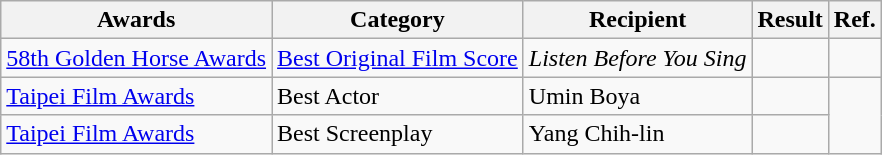<table class="wikitable">
<tr>
<th>Awards</th>
<th>Category</th>
<th>Recipient</th>
<th>Result</th>
<th>Ref.</th>
</tr>
<tr>
<td><a href='#'>58th Golden Horse Awards</a></td>
<td><a href='#'>Best Original Film Score</a></td>
<td><em>Listen Before You Sing</em></td>
<td></td>
<td></td>
</tr>
<tr>
<td><a href='#'>Taipei Film Awards</a></td>
<td>Best Actor</td>
<td>Umin Boya</td>
<td></td>
</tr>
<tr>
<td><a href='#'>Taipei Film Awards</a></td>
<td>Best Screenplay</td>
<td>Yang Chih-lin</td>
<td></td>
</tr>
</table>
